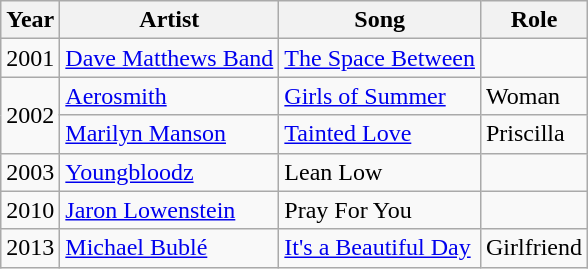<table class="wikitable sortable">
<tr>
<th>Year</th>
<th>Artist</th>
<th>Song</th>
<th>Role</th>
</tr>
<tr>
<td>2001</td>
<td><a href='#'>Dave Matthews Band</a></td>
<td><a href='#'>The Space Between</a></td>
<td></td>
</tr>
<tr>
<td rowspan=2>2002</td>
<td><a href='#'>Aerosmith</a></td>
<td><a href='#'>Girls of Summer</a></td>
<td>Woman</td>
</tr>
<tr>
<td><a href='#'>Marilyn Manson</a></td>
<td><a href='#'>Tainted Love</a></td>
<td>Priscilla</td>
</tr>
<tr>
<td>2003</td>
<td><a href='#'>Youngbloodz</a></td>
<td>Lean Low</td>
<td></td>
</tr>
<tr>
<td>2010</td>
<td><a href='#'>Jaron Lowenstein</a></td>
<td>Pray For You</td>
<td></td>
</tr>
<tr>
<td>2013</td>
<td><a href='#'>Michael Bublé</a></td>
<td><a href='#'>It's a Beautiful Day</a></td>
<td>Girlfriend</td>
</tr>
</table>
